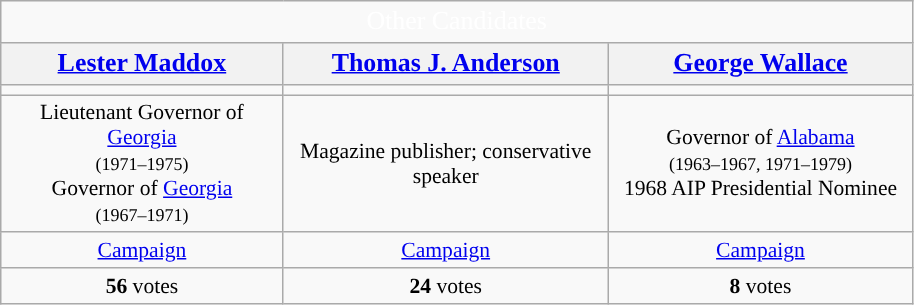<table class="wikitable" style="font-size:90%">
<tr>
<td colspan="9" style="text-align:center; width:600px; font-size:120%; color:white; background: ">Other Candidates</td>
</tr>
<tr>
<th scope="col" style="width:3em; font-size:120%;"><a href='#'>Lester Maddox</a></th>
<th scope="col" style="width:3em; font-size:120%;"><a href='#'>Thomas J. Anderson</a></th>
<th scope="col" style="width:3em; font-size:120%;"><a href='#'>George Wallace</a></th>
</tr>
<tr>
<td></td>
<td></td>
<td></td>
</tr>
<tr style="text-align:center">
<td>Lieutenant Governor of <a href='#'>Georgia</a> <br><small>(1971–1975)</small><br> Governor of <a href='#'>Georgia</a><br><small>(1967–1971)</small></td>
<td>Magazine publisher; conservative speaker</td>
<td>Governor of <a href='#'>Alabama</a> <br><small>(1963–1967, 1971–1979)</small> <br> 1968 AIP Presidential Nominee</td>
</tr>
<tr style="text-align:center">
<td><a href='#'>Campaign</a></td>
<td><a href='#'>Campaign</a></td>
<td><a href='#'>Campaign</a></td>
</tr>
<tr style="text-align:center">
<td><strong>56</strong> votes</td>
<td><strong>24</strong> votes</td>
<td><strong>8</strong> votes</td>
</tr>
</table>
